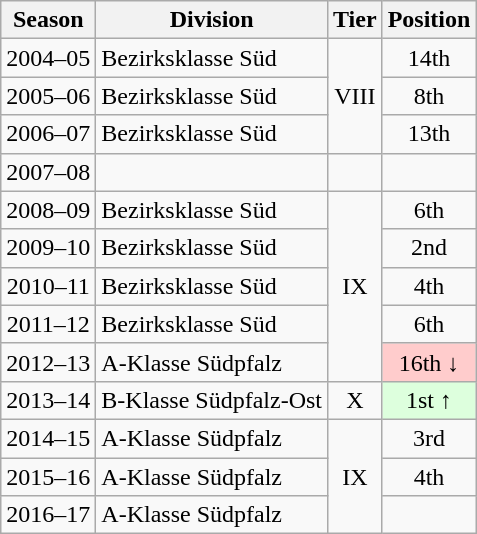<table class="wikitable">
<tr>
<th>Season</th>
<th>Division</th>
<th>Tier</th>
<th>Position</th>
</tr>
<tr align="center">
<td>2004–05</td>
<td align="left">Bezirksklasse Süd</td>
<td rowspan=3>VIII</td>
<td>14th</td>
</tr>
<tr align="center">
<td>2005–06</td>
<td align="left">Bezirksklasse Süd</td>
<td>8th</td>
</tr>
<tr align="center">
<td>2006–07</td>
<td align="left">Bezirksklasse Süd</td>
<td>13th</td>
</tr>
<tr align="center">
<td>2007–08</td>
<td align="left"></td>
<td></td>
<td></td>
</tr>
<tr align="center">
<td>2008–09</td>
<td align="left">Bezirksklasse Süd</td>
<td rowspan=5>IX</td>
<td>6th</td>
</tr>
<tr align="center">
<td>2009–10</td>
<td align="left">Bezirksklasse Süd</td>
<td>2nd</td>
</tr>
<tr align="center">
<td>2010–11</td>
<td align="left">Bezirksklasse Süd</td>
<td>4th</td>
</tr>
<tr align="center">
<td>2011–12</td>
<td align="left">Bezirksklasse Süd</td>
<td>6th</td>
</tr>
<tr align="center">
<td>2012–13</td>
<td align="left">A-Klasse Südpfalz</td>
<td bgcolor="#ffcccc">16th ↓</td>
</tr>
<tr align="center">
<td>2013–14</td>
<td align="left">B-Klasse Südpfalz-Ost</td>
<td>X</td>
<td bgcolor="#ddffdd">1st ↑</td>
</tr>
<tr align="center">
<td>2014–15</td>
<td align="left">A-Klasse Südpfalz</td>
<td rowspan=3>IX</td>
<td>3rd</td>
</tr>
<tr align="center">
<td>2015–16</td>
<td align="left">A-Klasse Südpfalz</td>
<td>4th</td>
</tr>
<tr align="center">
<td>2016–17</td>
<td align="left">A-Klasse Südpfalz</td>
<td></td>
</tr>
</table>
